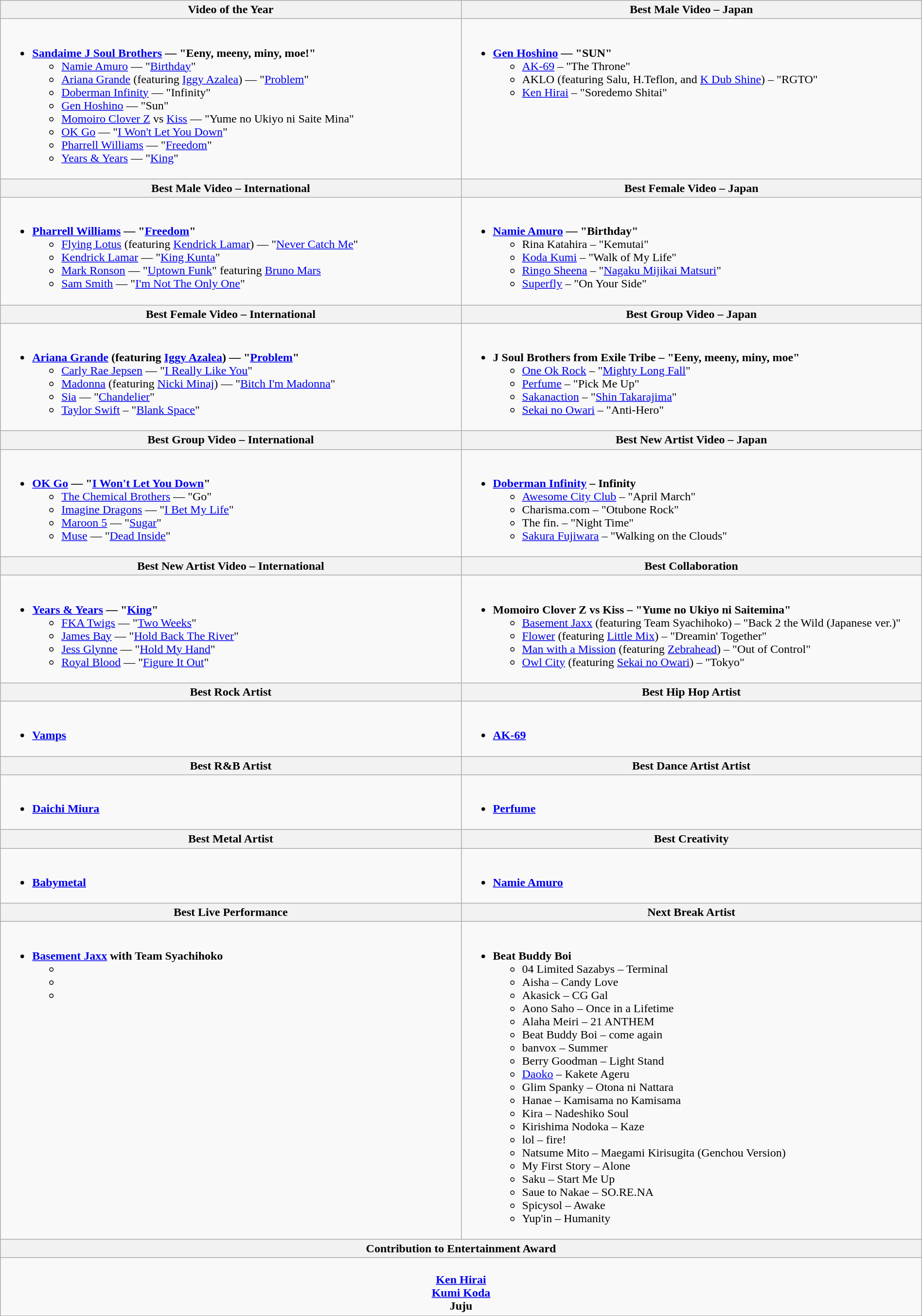<table class="wikitable" style="width:100%;">
<tr>
<th style="width:50%">Video of the Year</th>
<th style="width:50%">Best Male Video – Japan</th>
</tr>
<tr>
<td valign="top"><br><ul><li><strong><a href='#'>Sandaime J Soul Brothers</a> — "Eeny, meeny, miny, moe!"</strong><ul><li><a href='#'>Namie Amuro</a> — "<a href='#'>Birthday</a>"</li><li><a href='#'>Ariana Grande</a> (featuring <a href='#'>Iggy Azalea</a>) — "<a href='#'>Problem</a>"</li><li><a href='#'>Doberman Infinity</a> — "Infinity"</li><li><a href='#'>Gen Hoshino</a> — "Sun"</li><li><a href='#'>Momoiro Clover Z</a> vs <a href='#'>Kiss</a> — "Yume no Ukiyo ni Saite Mina"</li><li><a href='#'>OK Go</a> — "<a href='#'>I Won't Let You Down</a>"</li><li><a href='#'>Pharrell Williams</a> — "<a href='#'>Freedom</a>"</li><li><a href='#'>Years & Years</a> — "<a href='#'>King</a>"</li></ul></li></ul></td>
<td valign="top"><br><ul><li><strong><a href='#'>Gen Hoshino</a> — "SUN"</strong><ul><li><a href='#'>AK-69</a> – "The Throne"</li><li>AKLO (featuring Salu, H.Teflon, and <a href='#'>K Dub Shine</a>) – "RGTO"</li><li><a href='#'>Ken Hirai</a> – "Soredemo Shitai"</li></ul></li></ul></td>
</tr>
<tr>
<th style="width:50%">Best Male Video – International</th>
<th style="width:50%">Best Female Video – Japan</th>
</tr>
<tr>
<td valign="top"><br><ul><li><strong><a href='#'>Pharrell Williams</a> — "<a href='#'>Freedom</a>"</strong><ul><li><a href='#'>Flying Lotus</a> (featuring <a href='#'>Kendrick Lamar</a>) — "<a href='#'>Never Catch Me</a>"</li><li><a href='#'>Kendrick Lamar</a> — "<a href='#'>King Kunta</a>"</li><li><a href='#'>Mark Ronson</a> — "<a href='#'>Uptown Funk</a>" featuring <a href='#'>Bruno Mars</a></li><li><a href='#'>Sam Smith</a> — "<a href='#'>I'm Not The Only One</a>"</li></ul></li></ul></td>
<td valign="top"><br><ul><li><strong><a href='#'>Namie Amuro</a> — "Birthday"</strong><ul><li>Rina Katahira – "Kemutai"</li><li><a href='#'>Koda Kumi</a> – "Walk of My Life"</li><li><a href='#'>Ringo Sheena</a> – "<a href='#'>Nagaku Mijikai Matsuri</a>"</li><li><a href='#'>Superfly</a> – "On Your Side"</li></ul></li></ul></td>
</tr>
<tr>
<th style="width:50%">Best Female Video – International</th>
<th style="width:50%">Best Group Video – Japan</th>
</tr>
<tr>
<td valign="top"><br><ul><li><strong><a href='#'>Ariana Grande</a> (featuring <a href='#'>Iggy Azalea</a>) — "<a href='#'>Problem</a>"</strong><ul><li><a href='#'>Carly Rae Jepsen</a> — "<a href='#'>I Really Like You</a>"</li><li><a href='#'>Madonna</a> (featuring <a href='#'>Nicki Minaj</a>) — "<a href='#'>Bitch I'm Madonna</a>"</li><li><a href='#'>Sia</a> — "<a href='#'>Chandelier</a>"</li><li><a href='#'>Taylor Swift</a> – "<a href='#'>Blank Space</a>"</li></ul></li></ul></td>
<td valign="top"><br><ul><li><strong>J Soul Brothers from Exile Tribe – "Eeny, meeny, miny, moe"</strong><ul><li><a href='#'>One Ok Rock</a> – "<a href='#'>Mighty Long Fall</a>"</li><li><a href='#'>Perfume</a> – "Pick Me Up"</li><li><a href='#'>Sakanaction</a> – "<a href='#'>Shin Takarajima</a>"</li><li><a href='#'>Sekai no Owari</a> – "Anti-Hero"</li></ul></li></ul></td>
</tr>
<tr>
<th style="width:50%">Best Group Video – International</th>
<th style="width:50%">Best New Artist Video – Japan</th>
</tr>
<tr>
<td valign="top"><br><ul><li><strong><a href='#'>OK Go</a> — "<a href='#'>I Won't Let You Down</a>"</strong><ul><li><a href='#'>The Chemical Brothers</a> — "Go"</li><li><a href='#'>Imagine Dragons</a> — "<a href='#'>I Bet My Life</a>"</li><li><a href='#'>Maroon 5</a> — "<a href='#'>Sugar</a>"</li><li><a href='#'>Muse</a> — "<a href='#'>Dead Inside</a>"</li></ul></li></ul></td>
<td valign="top"><br><ul><li><strong><a href='#'>Doberman Infinity</a> – Infinity</strong><ul><li><a href='#'>Awesome City Club</a> – "April March"</li><li>Charisma.com – "Otubone Rock"</li><li>The fin. – "Night Time"</li><li><a href='#'>Sakura Fujiwara</a> – "Walking on the Clouds"</li></ul></li></ul></td>
</tr>
<tr>
<th style="width:50%">Best New Artist Video – International</th>
<th style="width:50%">Best Collaboration</th>
</tr>
<tr>
<td valign="top"><br><ul><li><strong><a href='#'>Years & Years</a> — "<a href='#'>King</a>"</strong><ul><li><a href='#'>FKA Twigs</a> — "<a href='#'>Two Weeks</a>"</li><li><a href='#'>James Bay</a> — "<a href='#'>Hold Back The River</a>"</li><li><a href='#'>Jess Glynne</a> — "<a href='#'>Hold My Hand</a>"</li><li><a href='#'>Royal Blood</a> — "<a href='#'>Figure It Out</a>"</li></ul></li></ul></td>
<td valign="top"><br><ul><li><strong>Momoiro Clover Z vs Kiss – "Yume no Ukiyo ni Saitemina"</strong><ul><li><a href='#'>Basement Jaxx</a> (featuring Team Syachihoko) – "Back 2 the Wild (Japanese ver.)"</li><li><a href='#'>Flower</a> (featuring <a href='#'>Little Mix</a>) –  "Dreamin' Together"</li><li><a href='#'>Man with a Mission</a> (featuring <a href='#'>Zebrahead</a>) – "Out of Control"</li><li><a href='#'>Owl City</a> (featuring <a href='#'>Sekai no Owari</a>) – "Tokyo"</li></ul></li></ul></td>
</tr>
<tr>
<th style="width:50%">Best Rock Artist</th>
<th style="width:50%">Best Hip Hop Artist</th>
</tr>
<tr>
<td valign="top"><br><ul><li><strong><a href='#'>Vamps</a></strong></li></ul></td>
<td valign="top"><br><ul><li><strong><a href='#'>AK-69</a></strong></li></ul></td>
</tr>
<tr>
<th style="width:50%">Best R&B Artist</th>
<th style="width:50%">Best Dance Artist Artist</th>
</tr>
<tr>
<td valign="top"><br><ul><li><strong><a href='#'>Daichi Miura</a></strong></li></ul></td>
<td valign="top"><br><ul><li><strong><a href='#'>Perfume</a></strong></li></ul></td>
</tr>
<tr>
<th style="width:50%">Best Metal Artist</th>
<th style="width:50%">Best Creativity</th>
</tr>
<tr>
<td valign="top"><br><ul><li><strong><a href='#'>Babymetal</a></strong></li></ul></td>
<td valign="top"><br><ul><li><strong><a href='#'>Namie Amuro</a></strong></li></ul></td>
</tr>
<tr>
<th style="width:50%">Best Live Performance</th>
<th style="width:50%">Next Break Artist</th>
</tr>
<tr>
<td valign="top"><br><ul><li><strong><a href='#'>Basement Jaxx</a> with Team Syachihoko</strong><ul><li></li><li></li><li></li></ul></li></ul></td>
<td valign="top"><br><ul><li><strong>Beat Buddy Boi</strong><ul><li>04 Limited Sazabys – Terminal</li><li>Aisha – Candy Love</li><li>Akasick – CG Gal</li><li>Aono Saho – Once in a Lifetime</li><li>Alaha Meiri – 21 ANTHEM</li><li>Beat Buddy Boi – come again</li><li>banvox – Summer</li><li>Berry Goodman – Light Stand</li><li><a href='#'>Daoko</a> – Kakete Ageru</li><li>Glim Spanky – Otona ni Nattara</li><li>Hanae – Kamisama no Kamisama</li><li>Kira – Nadeshiko Soul</li><li>Kirishima Nodoka – Kaze</li><li>lol – fire!</li><li>Natsume Mito – Maegami Kirisugita (Genchou Version)</li><li>My First Story – Alone</li><li>Saku – Start Me Up</li><li>Saue to Nakae – SO.RE.NA</li><li>Spicysol – Awake</li><li>Yup'in – Humanity</li></ul></li></ul></td>
</tr>
<tr>
<th style="width:50%" colspan="2">Contribution to Entertainment Award</th>
</tr>
<tr>
<td valign="top" colspan="2" align=center><br><strong><a href='#'>Ken Hirai</a><br><a href='#'>Kumi Koda</a><br>Juju</strong></td>
</tr>
</table>
